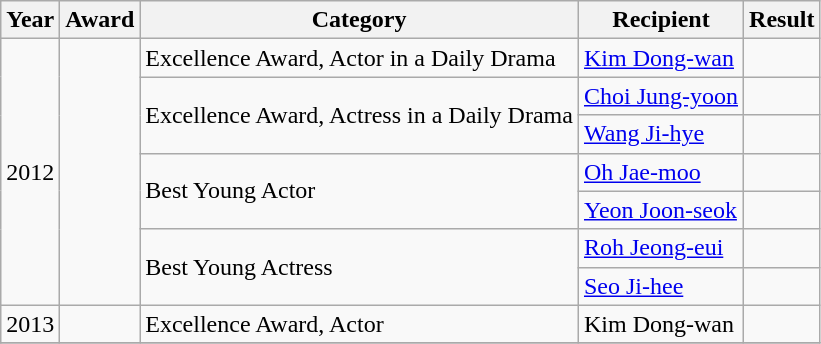<table class="wikitable">
<tr>
<th>Year</th>
<th>Award</th>
<th>Category</th>
<th>Recipient</th>
<th>Result</th>
</tr>
<tr>
<td rowspan=7>2012</td>
<td rowspan=7></td>
<td>Excellence Award, Actor in a Daily Drama</td>
<td><a href='#'>Kim Dong-wan</a></td>
<td></td>
</tr>
<tr>
<td rowspan=2>Excellence Award, Actress in a Daily Drama</td>
<td><a href='#'>Choi Jung-yoon</a></td>
<td></td>
</tr>
<tr>
<td><a href='#'>Wang Ji-hye</a></td>
<td></td>
</tr>
<tr>
<td rowspan=2>Best Young Actor</td>
<td><a href='#'>Oh Jae-moo</a></td>
<td></td>
</tr>
<tr>
<td><a href='#'>Yeon Joon-seok</a></td>
<td></td>
</tr>
<tr>
<td rowspan=2>Best Young Actress</td>
<td><a href='#'>Roh Jeong-eui</a></td>
<td></td>
</tr>
<tr>
<td><a href='#'>Seo Ji-hee</a></td>
<td></td>
</tr>
<tr>
<td>2013</td>
<td></td>
<td>Excellence Award, Actor</td>
<td>Kim Dong-wan</td>
<td></td>
</tr>
<tr>
</tr>
</table>
